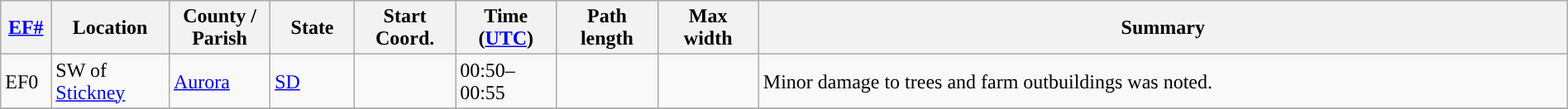<table class="wikitable sortable" style="width:100%;">
<tr>
<th scope="col"  style="width:3%; text-align:center;"><a href='#'>EF#</a></th>
<th scope="col"  style="width:7%; text-align:center;" class="unsortable">Location</th>
<th scope="col"  style="width:6%; text-align:center;" class="unsortable">County / Parish</th>
<th scope="col"  style="width:5%; text-align:center;">State</th>
<th scope="col"  style="width:6%; text-align:center;">Start Coord.</th>
<th scope="col"  style="width:6%; text-align:center;">Time (<a href='#'>UTC</a>)</th>
<th scope="col"  style="width:6%; text-align:center;">Path length</th>
<th scope="col"  style="width:6%; text-align:center;">Max width</th>
<th scope="col" class="unsortable" style="width:48%; text-align:center;">Summary</th>
</tr>
<tr>
<td>EF0</td>
<td>SW of <a href='#'>Stickney</a></td>
<td><a href='#'>Aurora</a></td>
<td><a href='#'>SD</a></td>
<td></td>
<td>00:50–00:55</td>
<td></td>
<td></td>
<td>Minor damage to trees and farm outbuildings was noted.</td>
</tr>
<tr>
</tr>
</table>
